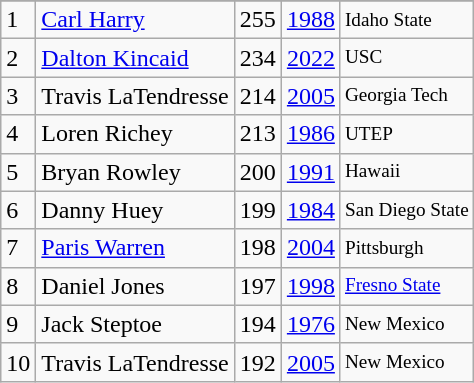<table class="wikitable">
<tr>
</tr>
<tr>
<td>1</td>
<td><a href='#'>Carl Harry</a></td>
<td>255</td>
<td><a href='#'>1988</a></td>
<td style="font-size:80%;">Idaho State</td>
</tr>
<tr>
<td>2</td>
<td><a href='#'>Dalton Kincaid</a></td>
<td>234</td>
<td><a href='#'>2022</a></td>
<td style="font-size:80%;">USC</td>
</tr>
<tr>
<td>3</td>
<td>Travis LaTendresse</td>
<td>214</td>
<td><a href='#'>2005</a></td>
<td style="font-size:80%;">Georgia Tech</td>
</tr>
<tr>
<td>4</td>
<td>Loren Richey</td>
<td>213</td>
<td><a href='#'>1986</a></td>
<td style="font-size:80%;">UTEP</td>
</tr>
<tr>
<td>5</td>
<td>Bryan Rowley</td>
<td>200</td>
<td><a href='#'>1991</a></td>
<td style="font-size:80%;">Hawaii</td>
</tr>
<tr>
<td>6</td>
<td>Danny Huey</td>
<td>199</td>
<td><a href='#'>1984</a></td>
<td style="font-size:80%;">San Diego State</td>
</tr>
<tr>
<td>7</td>
<td><a href='#'>Paris Warren</a></td>
<td>198</td>
<td><a href='#'>2004</a></td>
<td style="font-size:80%;">Pittsburgh</td>
</tr>
<tr>
<td>8</td>
<td>Daniel Jones</td>
<td>197</td>
<td><a href='#'>1998</a></td>
<td style="font-size:80%;"><a href='#'>Fresno State</a></td>
</tr>
<tr>
<td>9</td>
<td>Jack Steptoe</td>
<td>194</td>
<td><a href='#'>1976</a></td>
<td style="font-size:80%;">New Mexico</td>
</tr>
<tr>
<td>10</td>
<td>Travis LaTendresse</td>
<td>192</td>
<td><a href='#'>2005</a></td>
<td style="font-size:80%;">New Mexico</td>
</tr>
</table>
